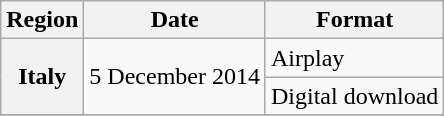<table class="wikitable plainrowheaders">
<tr>
<th>Region</th>
<th>Date</th>
<th>Format</th>
</tr>
<tr>
<th scope="row" rowspan="2">Italy</th>
<td rowspan="2">5 December 2014</td>
<td>Airplay</td>
</tr>
<tr>
<td>Digital download</td>
</tr>
<tr>
</tr>
</table>
